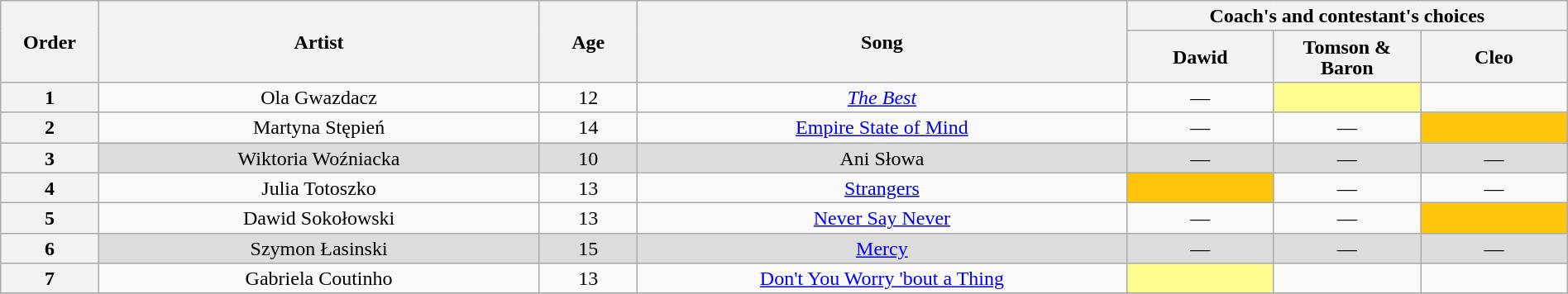<table class="wikitable" style="text-align:center; line-height:17px; width:100%;">
<tr>
<th scope="col" rowspan="2" style="width:04%;">Order</th>
<th scope="col" rowspan="2" style="width:18%;">Artist</th>
<th scope="col" rowspan="2" style="width:04%;">Age</th>
<th scope="col" rowspan="2" style="width:20%;">Song</th>
<th colspan="3">Coach's and contestant's choices</th>
</tr>
<tr>
<th style="width:06%;">Dawid</th>
<th style="width:06%;">Tomson & Baron</th>
<th style="width:06%;">Cleo</th>
</tr>
<tr>
<th>1</th>
<td>Ola Gwazdacz</td>
<td>12</td>
<td><a href='#'><em>The Best</em></a></td>
<td>—</td>
<td style="background:#fdfc8f;"><strong></strong></td>
<td><strong><em></td>
</tr>
<tr>
<th>2</th>
<td>Martyna Stępień</td>
<td>14</td>
<td></em><a href='#'>Empire State of Mind</a><em></td>
<td>—</td>
<td>—</td>
<td style="background-color:#FFC40C;"></strong><strong></td>
</tr>
<tr style="background:#DCDCDC;">
<th>3</th>
<td>Wiktoria Woźniacka</td>
<td>10</td>
<td></em>Ani Słowa<em></td>
<td>—</td>
<td>—</td>
<td>—</td>
</tr>
<tr>
<th>4</th>
<td>Julia Totoszko</td>
<td>13</td>
<td><a href='#'></em>Strangers<em></a></td>
<td style="background-color:#FFC40C;"></strong><strong></td>
<td>—</td>
<td>—</td>
</tr>
<tr>
<th>5</th>
<td>Dawid Sokołowski</td>
<td>13</td>
<td><a href='#'></em>Never Say Never<em></a></td>
<td>—</td>
<td>—</td>
<td style="background-color:#FFC40C;"></strong><strong></td>
</tr>
<tr style="background:#DCDCDC;">
<th>6</th>
<td>Szymon Łasinski</td>
<td>15</td>
<td><a href='#'></em>Mercy<em></a></td>
<td>—</td>
<td>—</td>
<td>—</td>
</tr>
<tr>
<th>7</th>
<td>Gabriela Coutinho</td>
<td>13</td>
<td></em><a href='#'>Don't You Worry 'bout a Thing</a><em></td>
<td style="background:#fdfc8f;"></strong><strong></td>
<td></strong></em></td>
<td><strong><em></td>
</tr>
<tr>
</tr>
</table>
